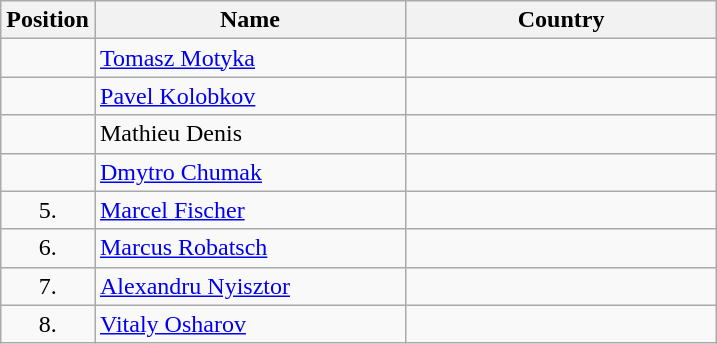<table class="wikitable">
<tr>
<th width="20">Position</th>
<th width="200">Name</th>
<th width="200">Country</th>
</tr>
<tr>
<td align="center"></td>
<td><a href='#'>Tomasz Motyka</a></td>
<td></td>
</tr>
<tr>
<td align="center"></td>
<td><a href='#'>Pavel Kolobkov</a></td>
<td></td>
</tr>
<tr>
<td align="center"></td>
<td>Mathieu Denis</td>
<td></td>
</tr>
<tr>
<td align="center"></td>
<td><a href='#'>Dmytro Chumak</a></td>
<td></td>
</tr>
<tr>
<td align="center">5.</td>
<td><a href='#'>Marcel Fischer</a></td>
<td></td>
</tr>
<tr>
<td align="center">6.</td>
<td><a href='#'>Marcus Robatsch</a></td>
<td></td>
</tr>
<tr>
<td align="center">7.</td>
<td><a href='#'>Alexandru Nyisztor</a></td>
<td></td>
</tr>
<tr>
<td align="center">8.</td>
<td><a href='#'>Vitaly Osharov</a></td>
<td></td>
</tr>
</table>
